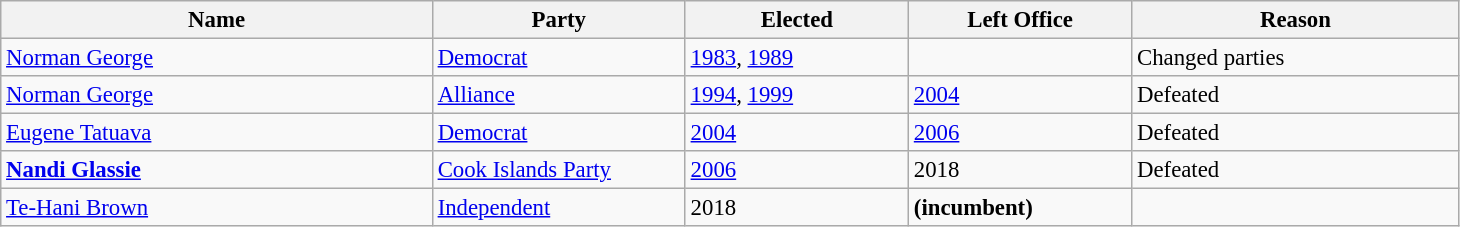<table class="wikitable" width="77%" style="font-size:95%;">
<tr>
<th width=29%>Name</th>
<th width=17%>Party</th>
<th width=15%>Elected</th>
<th width=15%>Left Office</th>
<th width=22%>Reason</th>
</tr>
<tr>
<td><a href='#'>Norman George</a></td>
<td bgcolor=><a href='#'>Democrat</a></td>
<td><a href='#'>1983</a>, <a href='#'>1989</a></td>
<td></td>
<td>Changed parties</td>
</tr>
<tr>
<td><a href='#'>Norman George</a></td>
<td><a href='#'>Alliance</a></td>
<td><a href='#'>1994</a>, <a href='#'>1999</a></td>
<td><a href='#'>2004</a></td>
<td>Defeated</td>
</tr>
<tr>
<td><a href='#'>Eugene Tatuava</a></td>
<td bgcolor=><a href='#'>Democrat</a></td>
<td><a href='#'>2004</a></td>
<td><a href='#'>2006</a></td>
<td>Defeated</td>
</tr>
<tr>
<td><strong><a href='#'>Nandi Glassie</a></strong></td>
<td bgcolor=><a href='#'>Cook Islands Party</a></td>
<td><a href='#'>2006</a></td>
<td>2018</td>
<td>Defeated</td>
</tr>
<tr>
<td><a href='#'>Te-Hani Brown</a></td>
<td><a href='#'>Independent</a></td>
<td>2018</td>
<td><strong>(incumbent)</strong></td>
<td></td>
</tr>
</table>
